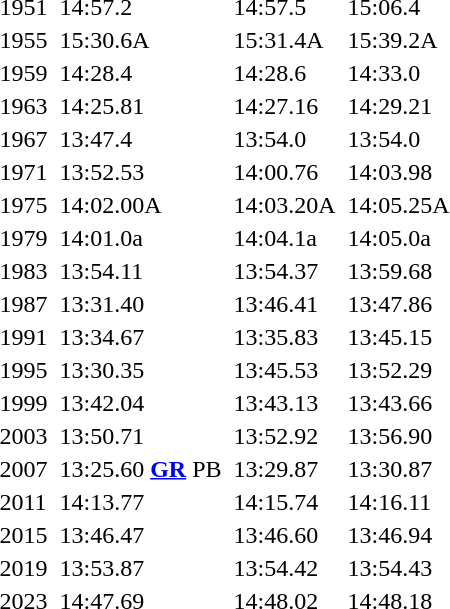<table>
<tr>
<td>1951<br></td>
<td></td>
<td>14:57.2</td>
<td></td>
<td>14:57.5</td>
<td></td>
<td>15:06.4</td>
</tr>
<tr>
<td>1955<br></td>
<td></td>
<td>15:30.6A</td>
<td></td>
<td>15:31.4A</td>
<td></td>
<td>15:39.2A</td>
</tr>
<tr>
<td>1959<br></td>
<td></td>
<td>14:28.4</td>
<td></td>
<td>14:28.6</td>
<td></td>
<td>14:33.0</td>
</tr>
<tr>
<td>1963<br></td>
<td></td>
<td>14:25.81</td>
<td></td>
<td>14:27.16</td>
<td></td>
<td>14:29.21</td>
</tr>
<tr>
<td>1967<br></td>
<td></td>
<td>13:47.4</td>
<td></td>
<td>13:54.0</td>
<td></td>
<td>13:54.0</td>
</tr>
<tr>
<td>1971<br></td>
<td></td>
<td>13:52.53</td>
<td></td>
<td>14:00.76</td>
<td></td>
<td>14:03.98</td>
</tr>
<tr>
<td>1975<br></td>
<td></td>
<td>14:02.00A</td>
<td></td>
<td>14:03.20A</td>
<td></td>
<td>14:05.25A</td>
</tr>
<tr>
<td>1979<br></td>
<td></td>
<td>14:01.0a</td>
<td></td>
<td>14:04.1a</td>
<td></td>
<td>14:05.0a</td>
</tr>
<tr>
<td>1983<br></td>
<td></td>
<td>13:54.11</td>
<td></td>
<td>13:54.37</td>
<td></td>
<td>13:59.68</td>
</tr>
<tr>
<td>1987<br></td>
<td></td>
<td>13:31.40</td>
<td></td>
<td>13:46.41</td>
<td></td>
<td>13:47.86</td>
</tr>
<tr>
<td>1991<br></td>
<td></td>
<td>13:34.67</td>
<td></td>
<td>13:35.83</td>
<td></td>
<td>13:45.15</td>
</tr>
<tr>
<td>1995<br></td>
<td></td>
<td>13:30.35</td>
<td></td>
<td>13:45.53</td>
<td></td>
<td>13:52.29</td>
</tr>
<tr>
<td>1999<br></td>
<td></td>
<td>13:42.04</td>
<td></td>
<td>13:43.13</td>
<td></td>
<td>13:43.66</td>
</tr>
<tr>
<td>2003<br></td>
<td></td>
<td>13:50.71</td>
<td></td>
<td>13:52.92</td>
<td></td>
<td>13:56.90</td>
</tr>
<tr>
<td>2007<br></td>
<td></td>
<td>13:25.60 <strong><a href='#'>GR</a></strong> PB</td>
<td></td>
<td>13:29.87</td>
<td></td>
<td>13:30.87</td>
</tr>
<tr>
<td>2011<br></td>
<td></td>
<td>14:13.77</td>
<td></td>
<td>14:15.74</td>
<td></td>
<td>14:16.11</td>
</tr>
<tr>
<td>2015<br></td>
<td></td>
<td>13:46.47</td>
<td></td>
<td>13:46.60</td>
<td></td>
<td>13:46.94 </td>
</tr>
<tr>
<td>2019<br></td>
<td></td>
<td>13:53.87</td>
<td></td>
<td>13:54.42</td>
<td></td>
<td>13:54.43</td>
</tr>
<tr>
<td>2023<br></td>
<td></td>
<td>14:47.69</td>
<td></td>
<td>14:48.02</td>
<td></td>
<td>14:48.18</td>
</tr>
</table>
